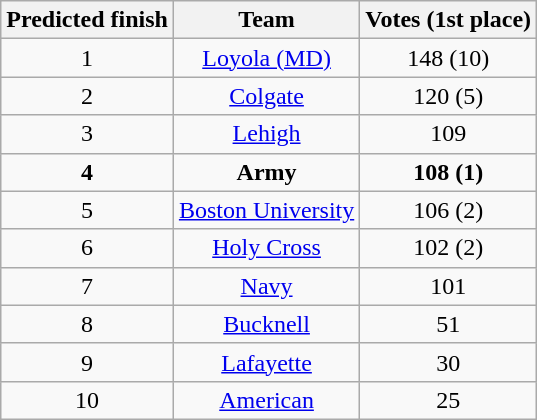<table class="wikitable" border="1">
<tr align=center>
<th style= >Predicted finish</th>
<th style= >Team</th>
<th style= >Votes (1st place)</th>
</tr>
<tr align="center">
<td>1</td>
<td><a href='#'>Loyola (MD)</a></td>
<td>148 (10)</td>
</tr>
<tr align="center">
<td>2</td>
<td><a href='#'>Colgate</a></td>
<td>120 (5)</td>
</tr>
<tr align="center">
<td>3</td>
<td><a href='#'>Lehigh</a></td>
<td>109</td>
</tr>
<tr align="center">
<td><strong>4</strong></td>
<td><strong>Army</strong></td>
<td><strong>108 (1)</strong></td>
</tr>
<tr align="center">
<td>5</td>
<td><a href='#'>Boston University</a></td>
<td>106 (2)</td>
</tr>
<tr align="center">
<td>6</td>
<td><a href='#'>Holy Cross</a></td>
<td>102 (2)</td>
</tr>
<tr align="center">
<td>7</td>
<td><a href='#'>Navy</a></td>
<td>101</td>
</tr>
<tr align="center">
<td>8</td>
<td><a href='#'>Bucknell</a></td>
<td>51</td>
</tr>
<tr align="center">
<td>9</td>
<td><a href='#'>Lafayette</a></td>
<td>30</td>
</tr>
<tr align="center">
<td>10</td>
<td><a href='#'>American</a></td>
<td>25</td>
</tr>
</table>
